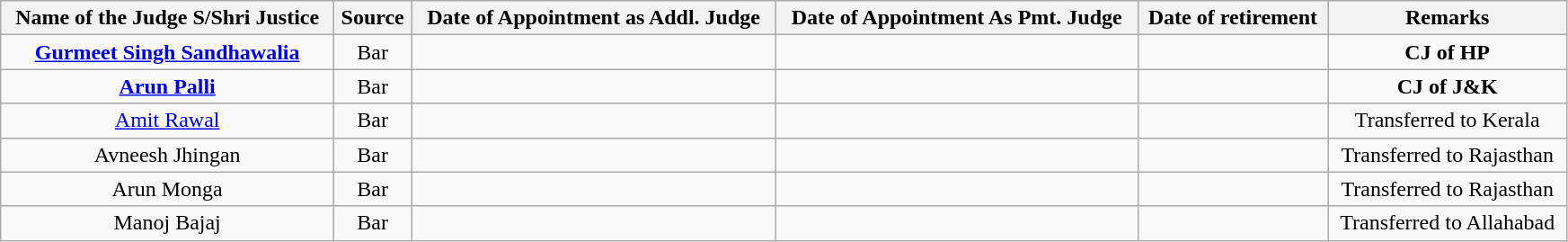<table class="wikitable sortable static-row-numbers static-row-header" style="text-align:center" width="92%">
<tr>
<th>Name of the Judge S/Shri Justice</th>
<th>Source</th>
<th>Date of Appointment as Addl. Judge</th>
<th>Date of Appointment As Pmt. Judge</th>
<th>Date of retirement</th>
<th>Remarks</th>
</tr>
<tr>
<td><strong><a href='#'>Gurmeet Singh Sandhawalia</a></strong></td>
<td>Bar</td>
<td></td>
<td></td>
<td></td>
<td><strong>CJ of HP</strong></td>
</tr>
<tr>
<td><a href='#'><strong>Arun Palli</strong></a></td>
<td>Bar</td>
<td></td>
<td></td>
<td></td>
<td><strong>CJ of J&K</strong></td>
</tr>
<tr>
<td><a href='#'>Amit Rawal</a></td>
<td>Bar</td>
<td></td>
<td></td>
<td></td>
<td>Transferred to Kerala</td>
</tr>
<tr>
<td>Avneesh Jhingan</td>
<td>Bar</td>
<td></td>
<td></td>
<td></td>
<td>Transferred to Rajasthan</td>
</tr>
<tr>
<td>Arun Monga</td>
<td>Bar</td>
<td></td>
<td></td>
<td></td>
<td>Transferred to Rajasthan</td>
</tr>
<tr>
<td>Manoj Bajaj</td>
<td>Bar</td>
<td></td>
<td></td>
<td></td>
<td>Transferred to Allahabad</td>
</tr>
</table>
